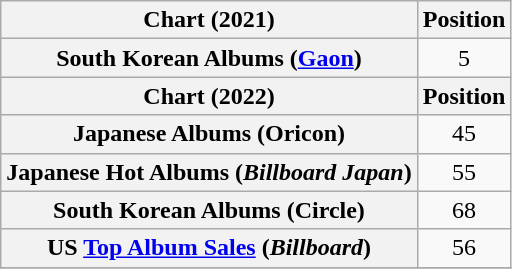<table class="wikitable plainrowheaders" style="text-align:center">
<tr>
<th scope="col">Chart (2021)</th>
<th scope="col">Position</th>
</tr>
<tr>
<th scope="row">South Korean Albums (<a href='#'>Gaon</a>)</th>
<td>5</td>
</tr>
<tr>
<th scope="col">Chart (2022)</th>
<th scope="col">Position</th>
</tr>
<tr>
<th scope="row">Japanese Albums (Oricon)</th>
<td>45</td>
</tr>
<tr>
<th scope="row">Japanese Hot Albums (<em>Billboard Japan</em>)</th>
<td>55</td>
</tr>
<tr>
<th scope="row">South Korean Albums (Circle)</th>
<td>68</td>
</tr>
<tr>
<th scope="row">US <a href='#'>Top Album Sales</a> (<em>Billboard</em>)</th>
<td>56</td>
</tr>
<tr>
</tr>
</table>
